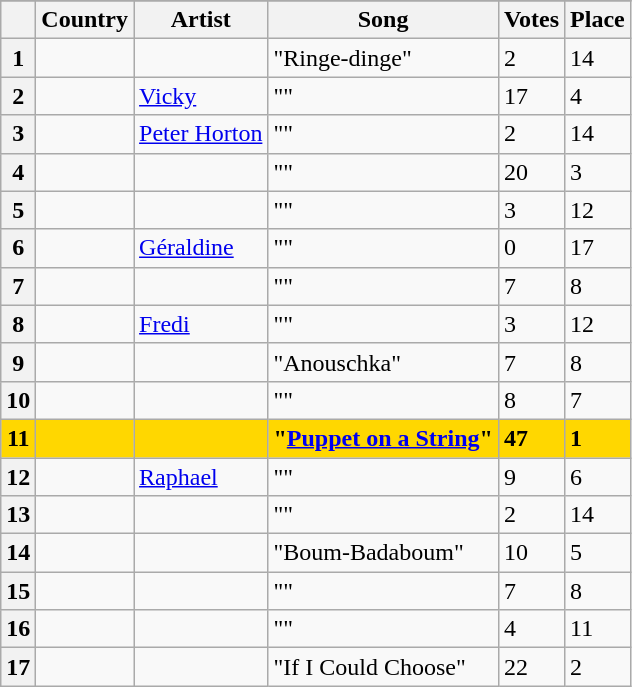<table class="sortable wikitable plainrowheaders">
<tr>
</tr>
<tr>
<th scope="col"></th>
<th scope="col">Country</th>
<th scope="col">Artist</th>
<th scope="col">Song</th>
<th scope="col" class="unsortable">Votes</th>
<th scope="col">Place</th>
</tr>
<tr>
<th scope="row" style="text-align:center;">1</th>
<td></td>
<td></td>
<td>"Ringe-dinge"</td>
<td>2</td>
<td>14</td>
</tr>
<tr>
<th scope="row" style="text-align:center;">2</th>
<td></td>
<td><a href='#'>Vicky</a></td>
<td>""</td>
<td>17</td>
<td>4</td>
</tr>
<tr>
<th scope="row" style="text-align:center;">3</th>
<td></td>
<td><a href='#'>Peter Horton</a></td>
<td>""</td>
<td>2</td>
<td>14</td>
</tr>
<tr>
<th scope="row" style="text-align:center;">4</th>
<td></td>
<td></td>
<td>""</td>
<td>20</td>
<td>3</td>
</tr>
<tr>
<th scope="row" style="text-align:center;">5</th>
<td></td>
<td></td>
<td>""</td>
<td>3</td>
<td>12</td>
</tr>
<tr>
<th scope="row" style="text-align:center;">6</th>
<td></td>
<td><a href='#'>Géraldine</a></td>
<td>""</td>
<td>0</td>
<td>17</td>
</tr>
<tr>
<th scope="row" style="text-align:center;">7</th>
<td></td>
<td></td>
<td>""</td>
<td>7</td>
<td>8</td>
</tr>
<tr>
<th scope="row" style="text-align:center;">8</th>
<td></td>
<td><a href='#'>Fredi</a></td>
<td>""</td>
<td>3</td>
<td>12</td>
</tr>
<tr>
<th scope="row" style="text-align:center;">9</th>
<td></td>
<td></td>
<td>"Anouschka"</td>
<td>7</td>
<td>8</td>
</tr>
<tr>
<th scope="row" style="text-align:center;">10</th>
<td></td>
<td></td>
<td>""</td>
<td>8</td>
<td>7</td>
</tr>
<tr style="font-weight:bold; background:gold;">
<th scope="row" style="text-align:center; font-weight:bold; background:gold;">11</th>
<td></td>
<td></td>
<td>"<a href='#'>Puppet on a String</a>"</td>
<td>47</td>
<td>1</td>
</tr>
<tr>
<th scope="row" style="text-align:center;">12</th>
<td></td>
<td><a href='#'>Raphael</a></td>
<td>""</td>
<td>9</td>
<td>6</td>
</tr>
<tr>
<th scope="row" style="text-align:center;">13</th>
<td></td>
<td></td>
<td>""</td>
<td>2</td>
<td>14</td>
</tr>
<tr>
<th scope="row" style="text-align:center;">14</th>
<td></td>
<td></td>
<td>"Boum-Badaboum"</td>
<td>10</td>
<td>5</td>
</tr>
<tr>
<th scope="row" style="text-align:center;">15</th>
<td></td>
<td></td>
<td>""</td>
<td>7</td>
<td>8</td>
</tr>
<tr>
<th scope="row" style="text-align:center;">16</th>
<td></td>
<td></td>
<td>""</td>
<td>4</td>
<td>11</td>
</tr>
<tr>
<th scope="row" style="text-align:center;">17</th>
<td></td>
<td></td>
<td>"If I Could Choose"</td>
<td>22</td>
<td>2</td>
</tr>
</table>
